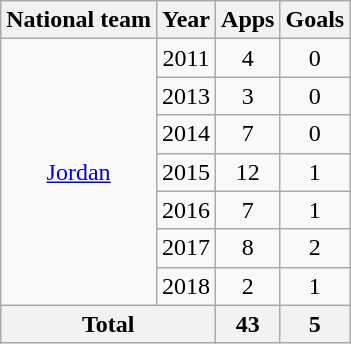<table class="wikitable" style="text-align:center">
<tr>
<th>National team</th>
<th>Year</th>
<th>Apps</th>
<th>Goals</th>
</tr>
<tr>
<td rowspan="7"><a href='#'>Jordan</a></td>
<td>2011</td>
<td>4</td>
<td>0</td>
</tr>
<tr>
<td>2013</td>
<td>3</td>
<td>0</td>
</tr>
<tr>
<td>2014</td>
<td>7</td>
<td>0</td>
</tr>
<tr>
<td>2015</td>
<td>12</td>
<td>1</td>
</tr>
<tr>
<td>2016</td>
<td>7</td>
<td>1</td>
</tr>
<tr>
<td>2017</td>
<td>8</td>
<td>2</td>
</tr>
<tr>
<td>2018</td>
<td>2</td>
<td>1</td>
</tr>
<tr>
<th colspan="2">Total</th>
<th>43</th>
<th>5</th>
</tr>
</table>
